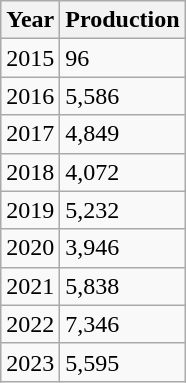<table class="wikitable">
<tr>
<th>Year</th>
<th>Production</th>
</tr>
<tr>
<td>2015</td>
<td>96</td>
</tr>
<tr>
<td>2016</td>
<td>5,586</td>
</tr>
<tr>
<td>2017</td>
<td>4,849</td>
</tr>
<tr>
<td>2018</td>
<td>4,072</td>
</tr>
<tr>
<td>2019</td>
<td>5,232</td>
</tr>
<tr>
<td>2020</td>
<td>3,946</td>
</tr>
<tr>
<td>2021</td>
<td>5,838</td>
</tr>
<tr>
<td>2022</td>
<td>7,346</td>
</tr>
<tr>
<td>2023</td>
<td>5,595</td>
</tr>
</table>
